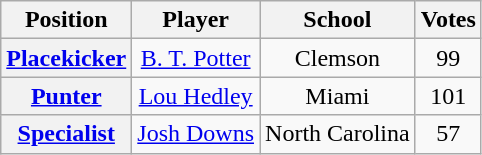<table class="wikitable" style="text-align: center;">
<tr>
<th>Position</th>
<th>Player</th>
<th>School</th>
<th>Votes</th>
</tr>
<tr>
<th rowspan="1"><a href='#'>Placekicker</a></th>
<td><a href='#'>B. T. Potter</a></td>
<td>Clemson</td>
<td>99</td>
</tr>
<tr>
<th rowspan="1"><a href='#'>Punter</a></th>
<td><a href='#'>Lou Hedley</a></td>
<td>Miami</td>
<td>101</td>
</tr>
<tr>
<th rowspan="1"><a href='#'>Specialist</a></th>
<td><a href='#'>Josh Downs</a></td>
<td>North Carolina</td>
<td>57</td>
</tr>
</table>
